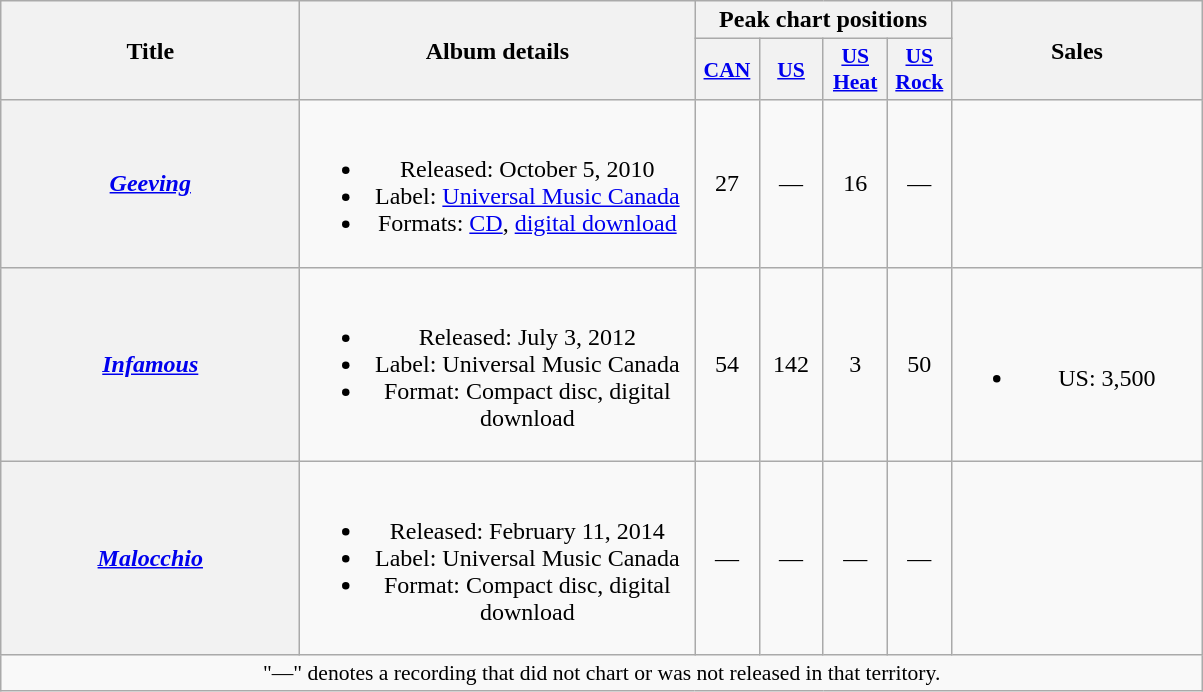<table class="wikitable plainrowheaders" style="text-align:center;">
<tr>
<th scope="col" rowspan="2" style="width:12em;">Title</th>
<th scope="col" rowspan="2" style="width:16em;">Album details</th>
<th scope="col" colspan="4">Peak chart positions</th>
<th scope="col" rowspan="2" style="width:10em;">Sales</th>
</tr>
<tr>
<th scope="col" style="width:2.5em;font-size:90%;"><a href='#'>CAN</a><br></th>
<th scope="col" style="width:2.5em;font-size:90%;"><a href='#'>US</a><br></th>
<th scope="col" style="width:2.5em;font-size:90%;"><a href='#'>US Heat</a><br></th>
<th scope="col" style="width:2.5em;font-size:90%;"><a href='#'>US Rock</a><br></th>
</tr>
<tr>
<th scope="row"><em><a href='#'>Geeving</a></em></th>
<td><br><ul><li>Released: October 5, 2010</li><li>Label: <a href='#'>Universal Music Canada</a></li><li>Formats: <a href='#'>CD</a>, <a href='#'>digital download</a></li></ul></td>
<td>27</td>
<td>—</td>
<td>16</td>
<td>—</td>
<td></td>
</tr>
<tr>
<th scope="row"><em><a href='#'>Infamous</a></em></th>
<td><br><ul><li>Released: July 3, 2012</li><li>Label: Universal Music Canada</li><li>Format: Compact disc, digital download</li></ul></td>
<td>54</td>
<td>142</td>
<td>3</td>
<td>50</td>
<td><br><ul><li>US: 3,500</li></ul></td>
</tr>
<tr>
<th scope="row"><em><a href='#'>Malocchio</a></em></th>
<td><br><ul><li>Released: February 11, 2014</li><li>Label: Universal Music Canada</li><li>Format: Compact disc, digital download</li></ul></td>
<td>—</td>
<td>—</td>
<td>—</td>
<td>—</td>
<td></td>
</tr>
<tr>
<td colspan="10" style="font-size:90%">"—" denotes a recording that did not chart or was not released in that territory.</td>
</tr>
</table>
